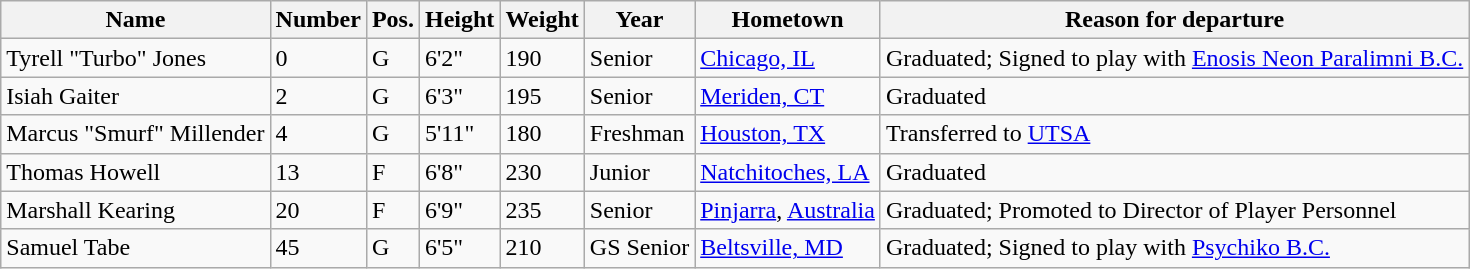<table class="wikitable sortable" border="1">
<tr>
<th>Name</th>
<th>Number</th>
<th>Pos.</th>
<th>Height</th>
<th>Weight</th>
<th>Year</th>
<th>Hometown</th>
<th class="unsortable">Reason for departure</th>
</tr>
<tr>
<td>Tyrell "Turbo" Jones</td>
<td>0</td>
<td>G</td>
<td>6'2"</td>
<td>190</td>
<td>Senior</td>
<td><a href='#'>Chicago, IL</a></td>
<td>Graduated; Signed to play with <a href='#'>Enosis Neon Paralimni B.C.</a></td>
</tr>
<tr>
<td>Isiah Gaiter</td>
<td>2</td>
<td>G</td>
<td>6'3"</td>
<td>195</td>
<td>Senior</td>
<td><a href='#'>Meriden, CT</a></td>
<td>Graduated</td>
</tr>
<tr>
<td>Marcus "Smurf" Millender</td>
<td>4</td>
<td>G</td>
<td>5'11"</td>
<td>180</td>
<td>Freshman</td>
<td><a href='#'>Houston, TX</a></td>
<td>Transferred to <a href='#'>UTSA</a></td>
</tr>
<tr>
<td>Thomas Howell</td>
<td>13</td>
<td>F</td>
<td>6'8"</td>
<td>230</td>
<td>Junior</td>
<td><a href='#'>Natchitoches, LA</a></td>
<td>Graduated</td>
</tr>
<tr>
<td>Marshall Kearing</td>
<td>20</td>
<td>F</td>
<td>6'9"</td>
<td>235</td>
<td>Senior</td>
<td><a href='#'>Pinjarra</a>, <a href='#'>Australia</a></td>
<td>Graduated; Promoted to Director of Player Personnel</td>
</tr>
<tr>
<td>Samuel Tabe</td>
<td>45</td>
<td>G</td>
<td>6'5"</td>
<td>210</td>
<td>GS Senior</td>
<td><a href='#'>Beltsville, MD</a></td>
<td>Graduated; Signed to play with <a href='#'>Psychiko B.C.</a></td>
</tr>
</table>
